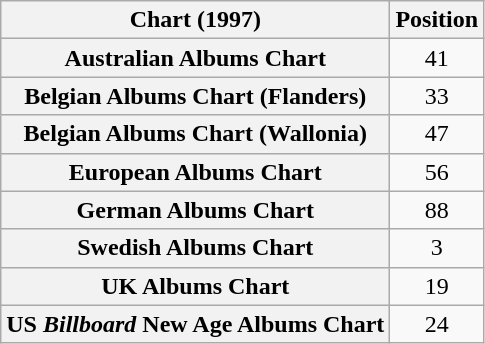<table class="wikitable plainrowheaders sortable" style="text-align:center;">
<tr>
<th>Chart (1997)</th>
<th>Position</th>
</tr>
<tr>
<th scope="row">Australian Albums Chart</th>
<td>41</td>
</tr>
<tr>
<th scope="row">Belgian Albums Chart (Flanders)</th>
<td>33</td>
</tr>
<tr>
<th scope="row">Belgian Albums Chart (Wallonia)</th>
<td>47</td>
</tr>
<tr>
<th scope="row">European Albums Chart</th>
<td>56</td>
</tr>
<tr>
<th scope="row">German Albums Chart</th>
<td>88</td>
</tr>
<tr>
<th scope="row">Swedish Albums Chart</th>
<td>3</td>
</tr>
<tr>
<th scope="row">UK Albums Chart</th>
<td>19</td>
</tr>
<tr>
<th scope="row">US <em>Billboard</em> New Age Albums Chart</th>
<td>24</td>
</tr>
</table>
